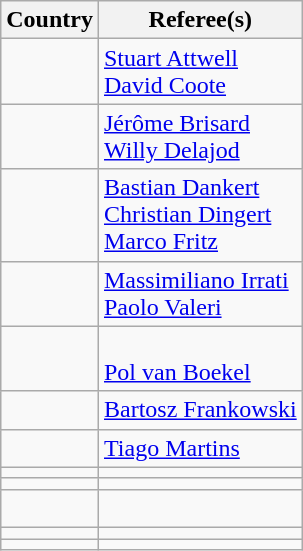<table class="wikitable" style="display:inline-table;">
<tr>
<th>Country</th>
<th>Referee(s)</th>
</tr>
<tr>
<td></td>
<td><a href='#'>Stuart Attwell</a><br><a href='#'>David Coote</a></td>
</tr>
<tr>
<td></td>
<td><a href='#'>Jérôme Brisard</a><br><a href='#'>Willy Delajod</a></td>
</tr>
<tr>
<td></td>
<td><a href='#'>Bastian Dankert</a><br><a href='#'>Christian Dingert</a><br><a href='#'>Marco Fritz</a></td>
</tr>
<tr>
<td></td>
<td><a href='#'>Massimiliano Irrati</a><br><a href='#'>Paolo Valeri</a></td>
</tr>
<tr>
<td></td>
<td><br><a href='#'>Pol van Boekel</a></td>
</tr>
<tr>
<td></td>
<td><a href='#'>Bartosz Frankowski</a><br></td>
</tr>
<tr>
<td></td>
<td><a href='#'>Tiago Martins</a></td>
</tr>
<tr>
<td></td>
<td></td>
</tr>
<tr>
<td></td>
<td></td>
</tr>
<tr>
<td></td>
<td><br></td>
</tr>
<tr>
<td></td>
<td></td>
</tr>
<tr>
<td></td>
<td></td>
</tr>
</table>
